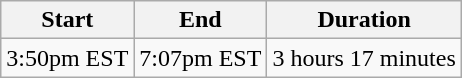<table class="wikitable" border="1">
<tr>
<th>Start</th>
<th>End</th>
<th>Duration</th>
</tr>
<tr>
<td>3:50pm EST</td>
<td>7:07pm EST</td>
<td>3 hours 17 minutes</td>
</tr>
</table>
